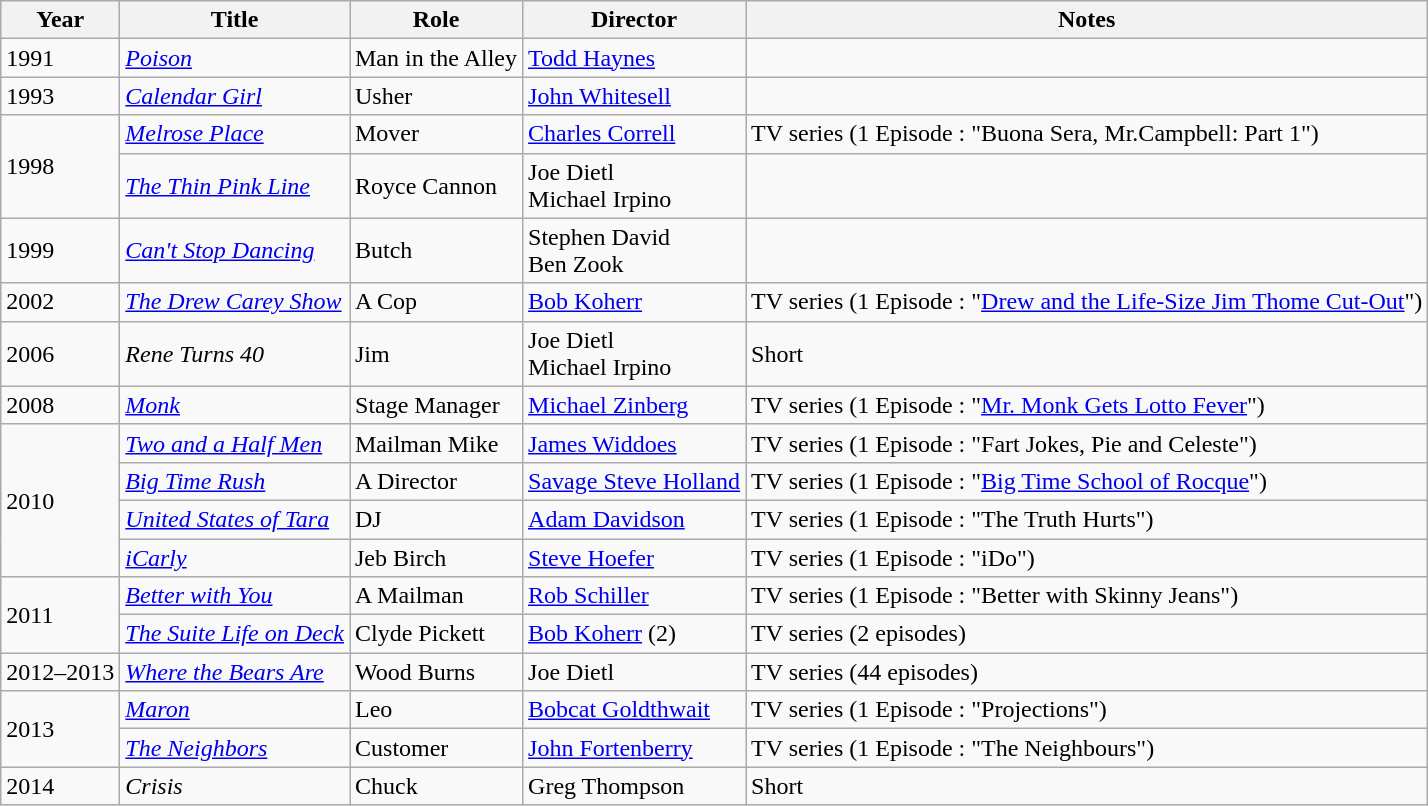<table class="wikitable sortable">
<tr>
<th>Year</th>
<th>Title</th>
<th>Role</th>
<th>Director</th>
<th class="unsortable">Notes</th>
</tr>
<tr>
<td>1991</td>
<td><em><a href='#'>Poison</a></em></td>
<td>Man in the Alley</td>
<td><a href='#'>Todd Haynes</a></td>
<td></td>
</tr>
<tr>
<td>1993</td>
<td><em><a href='#'>Calendar Girl</a></em></td>
<td>Usher</td>
<td><a href='#'>John Whitesell</a></td>
<td></td>
</tr>
<tr>
<td rowspan=2>1998</td>
<td><em><a href='#'>Melrose Place</a></em></td>
<td>Mover</td>
<td><a href='#'>Charles Correll</a></td>
<td>TV series (1 Episode : "Buona Sera, Mr.Campbell: Part 1")</td>
</tr>
<tr>
<td><em><a href='#'>The Thin Pink Line</a></em></td>
<td>Royce Cannon</td>
<td>Joe Dietl <br> Michael Irpino</td>
<td></td>
</tr>
<tr>
<td>1999</td>
<td><em><a href='#'>Can't Stop Dancing</a></em></td>
<td>Butch</td>
<td>Stephen David <br> Ben Zook</td>
<td></td>
</tr>
<tr>
<td>2002</td>
<td><em><a href='#'>The Drew Carey Show</a></em></td>
<td>A Cop</td>
<td><a href='#'>Bob Koherr</a></td>
<td>TV series (1 Episode : "<a href='#'>Drew and the Life-Size Jim Thome Cut-Out</a>")</td>
</tr>
<tr>
<td>2006</td>
<td><em>Rene Turns 40</em></td>
<td>Jim</td>
<td>Joe Dietl <br> Michael Irpino</td>
<td>Short</td>
</tr>
<tr>
<td>2008</td>
<td><em><a href='#'>Monk</a></em></td>
<td>Stage Manager</td>
<td><a href='#'>Michael Zinberg</a></td>
<td>TV series (1 Episode : "<a href='#'>Mr. Monk Gets Lotto Fever</a>")</td>
</tr>
<tr>
<td rowspan=4>2010</td>
<td><em><a href='#'>Two and a Half Men</a></em></td>
<td>Mailman Mike</td>
<td><a href='#'>James Widdoes</a></td>
<td>TV series (1 Episode : "Fart Jokes, Pie and Celeste")</td>
</tr>
<tr>
<td><em><a href='#'>Big Time Rush</a></em></td>
<td>A Director</td>
<td><a href='#'>Savage Steve Holland</a></td>
<td>TV series (1 Episode : "<a href='#'>Big Time School of Rocque</a>")</td>
</tr>
<tr>
<td><em><a href='#'>United States of Tara</a></em></td>
<td>DJ</td>
<td><a href='#'>Adam Davidson</a></td>
<td>TV series (1 Episode : "The Truth Hurts")</td>
</tr>
<tr>
<td><em><a href='#'>iCarly</a></em></td>
<td>Jeb Birch</td>
<td><a href='#'>Steve Hoefer</a></td>
<td>TV series (1 Episode : "iDo")</td>
</tr>
<tr>
<td rowspan=2>2011</td>
<td><em><a href='#'>Better with You</a></em></td>
<td>A Mailman</td>
<td><a href='#'>Rob Schiller</a></td>
<td>TV series (1 Episode : "Better with Skinny Jeans")</td>
</tr>
<tr>
<td><em><a href='#'>The Suite Life on Deck</a></em></td>
<td>Clyde Pickett</td>
<td><a href='#'>Bob Koherr</a> (2)</td>
<td>TV series (2 episodes)</td>
</tr>
<tr>
<td>2012–2013</td>
<td><em><a href='#'>Where the Bears Are</a></em></td>
<td>Wood Burns</td>
<td>Joe Dietl</td>
<td>TV series (44 episodes)</td>
</tr>
<tr>
<td rowspan=2>2013</td>
<td><em><a href='#'>Maron</a></em></td>
<td>Leo</td>
<td><a href='#'>Bobcat Goldthwait</a></td>
<td>TV series (1 Episode : "Projections")</td>
</tr>
<tr>
<td><em><a href='#'>The Neighbors</a></em></td>
<td>Customer</td>
<td><a href='#'>John Fortenberry</a></td>
<td>TV series (1 Episode : "The Neighbours")</td>
</tr>
<tr>
<td>2014</td>
<td><em>Crisis</em></td>
<td>Chuck</td>
<td>Greg Thompson</td>
<td>Short</td>
</tr>
</table>
